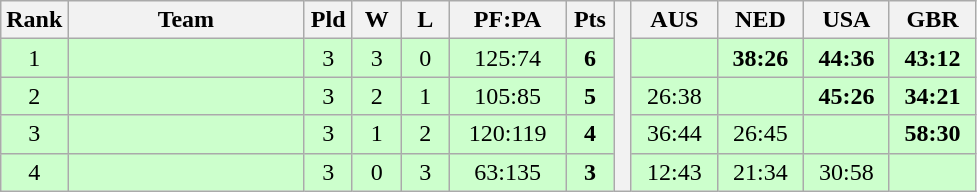<table class="wikitable" style="text-align:center">
<tr>
<th width=25>Rank</th>
<th width=150>Team</th>
<th width=25>Pld</th>
<th width=25>W</th>
<th width=25>L</th>
<th width=70>PF:PA</th>
<th width=25>Pts</th>
<th rowspan="5"> </th>
<th width=50>AUS</th>
<th width=50>NED</th>
<th width=50>USA</th>
<th width=50>GBR</th>
</tr>
<tr style="background:#ccffcc;">
<td>1</td>
<td style="text-align:left"></td>
<td>3</td>
<td>3</td>
<td>0</td>
<td>125:74</td>
<td><strong>6</strong></td>
<td></td>
<td><strong>38:26</strong></td>
<td><strong>44:36</strong></td>
<td><strong>43:12</strong></td>
</tr>
<tr style="background:#ccffcc;">
<td>2</td>
<td style="text-align:left"></td>
<td>3</td>
<td>2</td>
<td>1</td>
<td>105:85</td>
<td><strong>5</strong></td>
<td>26:38</td>
<td></td>
<td><strong>45:26</strong></td>
<td><strong>34:21</strong></td>
</tr>
<tr style="background:#ccffcc;">
<td>3</td>
<td style="text-align:left"></td>
<td>3</td>
<td>1</td>
<td>2</td>
<td>120:119</td>
<td><strong>4</strong></td>
<td>36:44</td>
<td>26:45</td>
<td></td>
<td><strong>58:30</strong></td>
</tr>
<tr style="background:#ccffcc;">
<td>4</td>
<td style="text-align:left"></td>
<td>3</td>
<td>0</td>
<td>3</td>
<td>63:135</td>
<td><strong>3</strong></td>
<td>12:43</td>
<td>21:34</td>
<td>30:58</td>
<td></td>
</tr>
</table>
